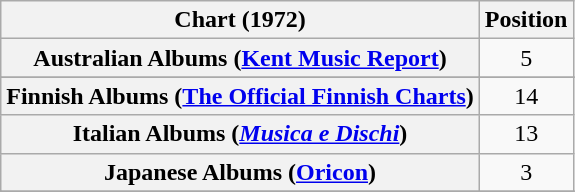<table class="wikitable sortable plainrowheaders" style="text-align:center">
<tr>
<th scope="col">Chart (1972)</th>
<th scope="col">Position</th>
</tr>
<tr>
<th scope="row">Australian Albums (<a href='#'>Kent Music Report</a>)</th>
<td>5</td>
</tr>
<tr>
</tr>
<tr>
</tr>
<tr>
<th scope="row">Finnish Albums (<a href='#'>The Official Finnish Charts</a>)</th>
<td align="center">14</td>
</tr>
<tr>
<th scope="row">Italian Albums (<em><a href='#'>Musica e Dischi</a></em>)</th>
<td align="center">13</td>
</tr>
<tr>
<th scope="row">Japanese Albums (<a href='#'>Oricon</a>)</th>
<td align="center">3</td>
</tr>
<tr>
</tr>
<tr>
</tr>
<tr>
</tr>
</table>
